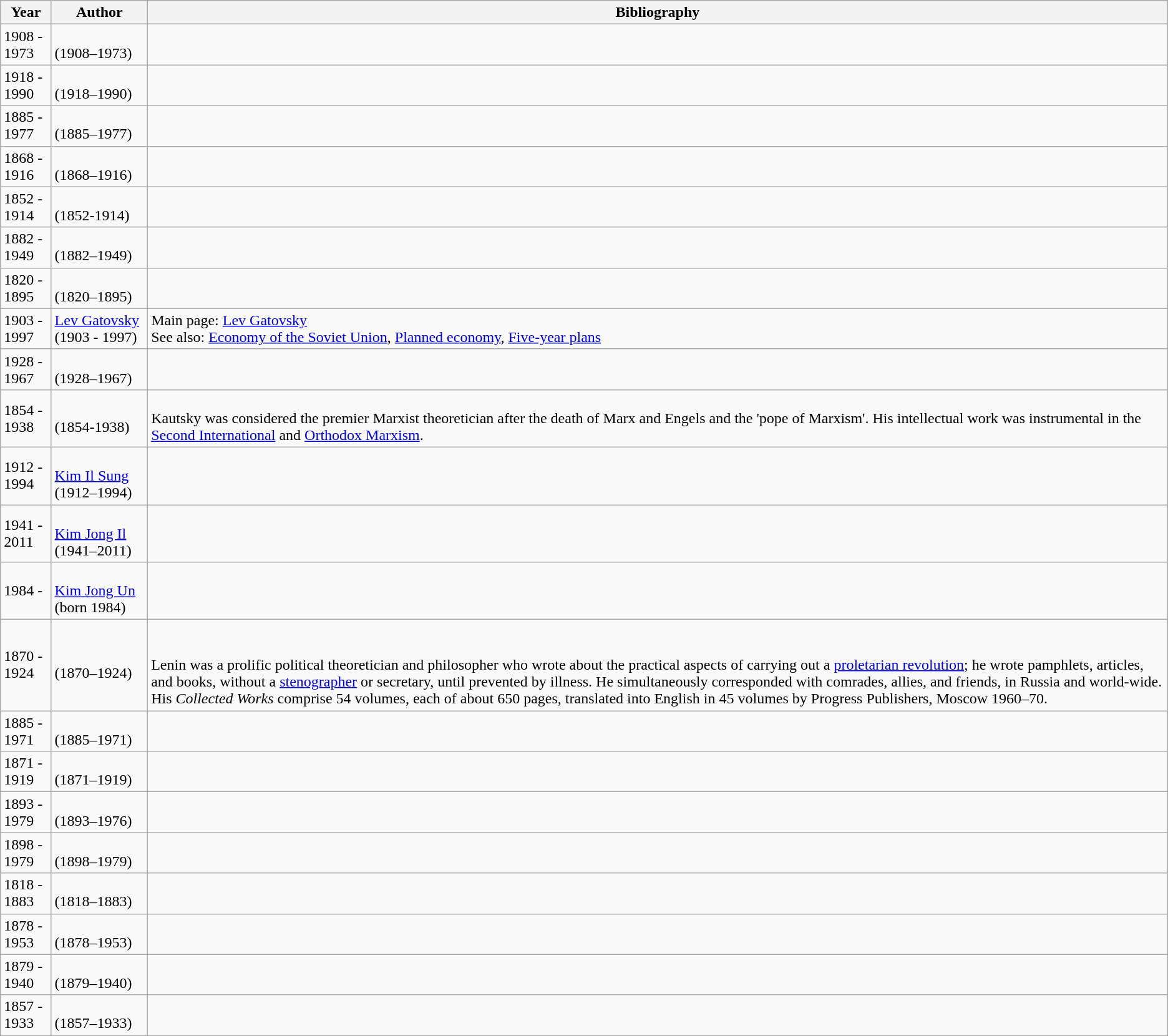<table class="wikitable sortable">
<tr>
<th>Year</th>
<th>Author</th>
<th>Bibliography</th>
</tr>
<tr>
<td>1908 - 1973</td>
<td><br> (1908–1973)</td>
<td></td>
</tr>
<tr>
<td>1918 - 1990</td>
<td><br> (1918–1990)</td>
<td></td>
</tr>
<tr>
<td>1885 - 1977</td>
<td><br> (1885–1977)</td>
<td></td>
</tr>
<tr>
<td>1868 - 1916</td>
<td><br> (1868–1916)</td>
<td></td>
</tr>
<tr>
<td>1852 - 1914</td>
<td><br> (1852-1914)</td>
<td></td>
</tr>
<tr>
<td>1882 - 1949</td>
<td><br> (1882–1949)</td>
<td></td>
</tr>
<tr>
<td>1820 - 1895</td>
<td><br> (1820–1895)</td>
<td><br></td>
</tr>
<tr>
<td>1903 - 1997</td>
<td><a href='#'>Lev Gatovsky</a><br>(1903 - 1997)</td>
<td>Main page: <a href='#'>Lev Gatovsky</a><br>See also: <a href='#'>Economy of the Soviet Union</a>, <a href='#'>Planned economy</a>, <a href='#'>Five-year plans</a></td>
</tr>
<tr>
<td>1928 - 1967</td>
<td><br> (1928–1967)</td>
<td><br></td>
</tr>
<tr>
<td>1854 - 1938</td>
<td><br> (1854-1938)</td>
<td><br>Kautsky was considered the premier Marxist theoretician after the death of Marx and Engels and the 'pope of Marxism'. His intellectual work was instrumental in the <a href='#'>Second International</a> and <a href='#'>Orthodox Marxism</a>.</td>
</tr>
<tr>
<td>1912 - 1994</td>
<td><br><a href='#'>Kim Il Sung</a> (1912–1994)</td>
<td><br></td>
</tr>
<tr>
<td>1941 - 2011</td>
<td><br><a href='#'>Kim Jong Il</a> (1941–2011)</td>
<td><br></td>
</tr>
<tr>
<td>1984 -</td>
<td><br><a href='#'>Kim Jong Un</a> (born 1984)</td>
<td><br></td>
</tr>
<tr>
<td>1870 - 1924</td>
<td><br> (1870–1924)</td>
<td><br><br>Lenin was a prolific political theoretician and philosopher who wrote about the practical aspects of carrying out a <a href='#'>proletarian revolution</a>; he wrote pamphlets, articles, and books, without a <a href='#'>stenographer</a> or secretary, until prevented by illness. He simultaneously corresponded with comrades, allies, and friends, in Russia and world-wide. His <em>Collected Works</em> comprise 54 volumes, each of about 650 pages, translated into English in 45 volumes by Progress Publishers, Moscow 1960–70.</td>
</tr>
<tr>
<td>1885 - 1971</td>
<td><br> (1885–1971)</td>
<td><br></td>
</tr>
<tr>
<td>1871 - 1919</td>
<td><br> (1871–1919)</td>
<td><br></td>
</tr>
<tr>
<td>1893 - 1979</td>
<td><br> (1893–1976)</td>
<td><br></td>
</tr>
<tr>
<td>1898 - 1979</td>
<td><br> (1898–1979)</td>
<td><br></td>
</tr>
<tr>
<td>1818 - 1883</td>
<td><br> (1818–1883)</td>
<td><br></td>
</tr>
<tr>
<td>1878 - 1953</td>
<td><br> (1878–1953)</td>
<td></td>
</tr>
<tr>
<td>1879 - 1940</td>
<td><br> (1879–1940)</td>
<td><br></td>
</tr>
<tr>
<td>1857 - 1933</td>
<td><br> (1857–1933)</td>
<td></td>
</tr>
</table>
